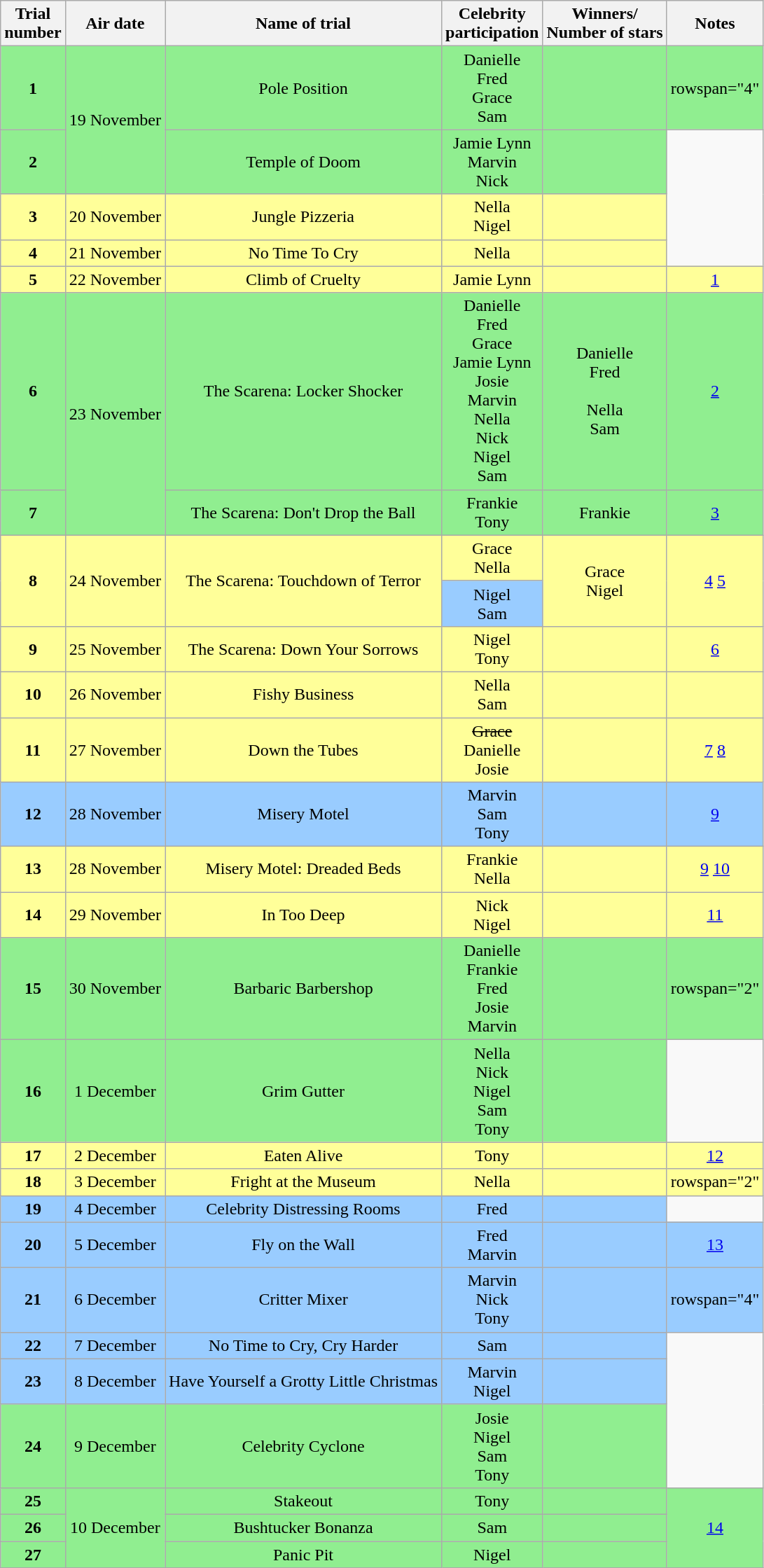<table class=wikitable style="text-align:center">
<tr>
<th scope="col">Trial<br>number</th>
<th scope="col">Air date</th>
<th scope="col">Name of trial</th>
<th scope="col">Celebrity<br>participation</th>
<th scope="col">Winners/<br>Number of stars</th>
<th scope="col">Notes</th>
</tr>
<tr style="background:lightgreen">
<td><strong>1</strong></td>
<td rowspan="2">19 November</td>
<td>Pole Position</td>
<td>Danielle<br>Fred<br>Grace<br>Sam</td>
<td></td>
<td>rowspan="4" </td>
</tr>
<tr style="background:lightgreen">
<td><strong>2</strong></td>
<td>Temple of Doom</td>
<td>Jamie Lynn<br>Marvin<br>Nick</td>
<td></td>
</tr>
<tr style="background:#FFFF99">
<td><strong>3</strong></td>
<td>20 November</td>
<td>Jungle Pizzeria</td>
<td>Nella<br>Nigel</td>
<td></td>
</tr>
<tr style="background:#FFFF99">
<td><strong>4</strong></td>
<td>21 November</td>
<td>No Time To Cry</td>
<td>Nella</td>
<td></td>
</tr>
<tr style="background:#FFFF99">
<td><strong>5</strong></td>
<td>22 November</td>
<td>Climb of Cruelty</td>
<td>Jamie Lynn</td>
<td></td>
<td><a href='#'>1</a></td>
</tr>
<tr style="background:lightgreen">
<td><strong>6</strong></td>
<td rowspan="2">23 November</td>
<td>The Scarena: Locker Shocker</td>
<td>Danielle<br>Fred<br>Grace<br>Jamie Lynn<br>Josie<br>Marvin<br>Nella<br>Nick<br>Nigel<br>Sam</td>
<td>Danielle<br>Fred<br><br>Nella<br>Sam</td>
<td><a href='#'>2</a></td>
</tr>
<tr style="background:lightgreen">
<td><strong>7</strong></td>
<td>The Scarena: Don't Drop the Ball</td>
<td>Frankie<br>Tony</td>
<td>Frankie</td>
<td><a href='#'>3</a></td>
</tr>
<tr style="background:#FFFF99">
<td rowspan="2"><strong>8</strong></td>
<td rowspan="2">24 November</td>
<td rowspan="2">The Scarena: Touchdown of Terror</td>
<td>Grace<br>Nella</td>
<td rowspan="2">Grace<br>Nigel</td>
<td rowspan="2"><a href='#'>4</a> <a href='#'>5</a></td>
</tr>
<tr style="background:#99CCFF">
<td>Nigel<br>Sam</td>
</tr>
<tr style="background:#FFFF99">
<td><strong>9</strong></td>
<td>25 November</td>
<td>The Scarena: Down Your Sorrows</td>
<td>Nigel<br>Tony</td>
<td></td>
<td><a href='#'>6</a></td>
</tr>
<tr style="background:#FFFF99">
<td><strong>10</strong></td>
<td>26 November</td>
<td>Fishy Business</td>
<td>Nella<br>Sam</td>
<td></td>
<td></td>
</tr>
<tr style="background:#FFFF99">
<td><strong>11</strong></td>
<td>27 November</td>
<td>Down the Tubes</td>
<td><s>Grace</s><br>Danielle<br>Josie</td>
<td></td>
<td><a href='#'>7</a> <a href='#'>8</a></td>
</tr>
<tr style="background:#99CCFF">
<td><strong>12</strong></td>
<td>28 November</td>
<td>Misery Motel</td>
<td>Marvin<br>Sam<br>Tony</td>
<td></td>
<td><a href='#'>9</a></td>
</tr>
<tr style="background:#FFFF99">
<td><strong>13</strong></td>
<td>28 November</td>
<td>Misery Motel: Dreaded Beds</td>
<td>Frankie<br>Nella</td>
<td></td>
<td><a href='#'>9</a> <a href='#'>10</a></td>
</tr>
<tr style="background:#FFFF99">
<td><strong>14</strong></td>
<td>29 November</td>
<td>In Too Deep</td>
<td>Nick<br>Nigel</td>
<td></td>
<td><a href='#'>11</a></td>
</tr>
<tr style="background:lightgreen">
<td><strong>15</strong></td>
<td>30 November</td>
<td>Barbaric Barbershop</td>
<td>Danielle<br>Frankie<br>Fred<br>Josie<br>Marvin</td>
<td></td>
<td>rowspan="2" </td>
</tr>
<tr style="background:lightgreen">
<td><strong>16</strong></td>
<td>1 December</td>
<td>Grim Gutter</td>
<td>Nella<br>Nick<br>Nigel<br>Sam<br>Tony</td>
<td></td>
</tr>
<tr style="background:#FFFF99">
<td><strong>17</strong></td>
<td>2 December</td>
<td>Eaten Alive</td>
<td>Tony</td>
<td></td>
<td><a href='#'>12</a></td>
</tr>
<tr style="background:#FFFF99">
<td><strong>18</strong></td>
<td>3 December</td>
<td>Fright at the Museum</td>
<td>Nella</td>
<td></td>
<td>rowspan="2" </td>
</tr>
<tr style="background:#99CCFF">
<td><strong>19</strong></td>
<td>4 December</td>
<td>Celebrity Distressing Rooms</td>
<td>Fred</td>
<td></td>
</tr>
<tr style="background:#99CCFF">
<td><strong>20</strong></td>
<td>5 December</td>
<td>Fly on the Wall</td>
<td>Fred<br>Marvin</td>
<td></td>
<td><a href='#'>13</a></td>
</tr>
<tr style="background:#99CCFF">
<td><strong>21</strong></td>
<td>6 December</td>
<td>Critter Mixer</td>
<td>Marvin<br>Nick<br>Tony</td>
<td></td>
<td>rowspan="4" </td>
</tr>
<tr style="background:#99CCFF">
<td><strong>22</strong></td>
<td>7 December</td>
<td>No Time to Cry, Cry Harder</td>
<td>Sam</td>
<td></td>
</tr>
<tr style="background:#99CCFF">
<td><strong>23</strong></td>
<td>8 December</td>
<td>Have Yourself a Grotty Little Christmas</td>
<td>Marvin<br>Nigel</td>
<td></td>
</tr>
<tr style="background:lightgreen">
<td><strong>24</strong></td>
<td>9 December</td>
<td>Celebrity Cyclone</td>
<td>Josie<br>Nigel<br>Sam<br>Tony</td>
<td></td>
</tr>
<tr style="background:lightgreen">
<td><strong>25</strong></td>
<td rowspan="3">10 December</td>
<td>Stakeout</td>
<td>Tony</td>
<td></td>
<td rowspan="3"><a href='#'>14</a></td>
</tr>
<tr style="background:lightgreen">
<td><strong>26</strong></td>
<td>Bushtucker Bonanza</td>
<td>Sam</td>
<td></td>
</tr>
<tr style="background:lightgreen">
<td><strong>27</strong></td>
<td>Panic Pit</td>
<td>Nigel</td>
<td></td>
</tr>
</table>
